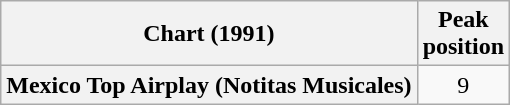<table class="wikitable plainrowheaders" style="text-align:center">
<tr>
<th scope="col">Chart (1991)</th>
<th scope="col">Peak<br>position</th>
</tr>
<tr>
<th scope="row">Mexico Top Airplay (Notitas Musicales)</th>
<td>9</td>
</tr>
</table>
